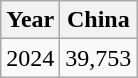<table class="wikitable">
<tr>
<th>Year</th>
<th>China</th>
</tr>
<tr>
<td>2024</td>
<td>39,753</td>
</tr>
</table>
